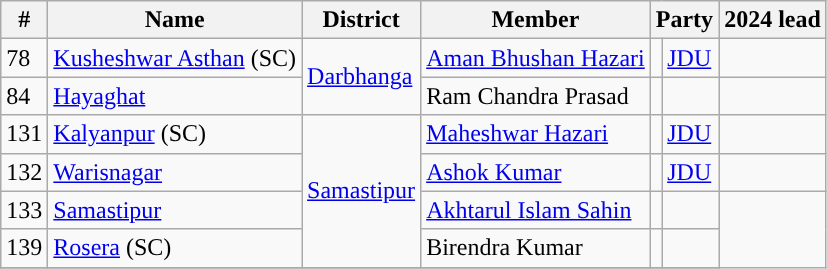<table class="wikitable">
<tr>
<th>#</th>
<th>Name</th>
<th>District</th>
<th>Member</th>
<th colspan="2">Party</th>
<th colspan="2">2024 lead</th>
</tr>
<tr>
<td>78</td>
<td><a href='#'>Kusheshwar Asthan</a> (SC)</td>
<td rowspan="2"><a href='#'>Darbhanga</a></td>
<td><a href='#'>Aman Bhushan Hazari</a></td>
<td style="background-color: "></td>
<td><a href='#'>JDU</a></td>
<td></td>
</tr>
<tr>
<td>84</td>
<td><a href='#'>Hayaghat</a></td>
<td>Ram Chandra Prasad</td>
<td></td>
<td></td>
</tr>
<tr>
<td>131</td>
<td><a href='#'>Kalyanpur</a> (SC)</td>
<td rowspan="4"><a href='#'>Samastipur</a></td>
<td><a href='#'>Maheshwar Hazari</a></td>
<td style="background-color: "></td>
<td><a href='#'>JDU</a></td>
<td></td>
</tr>
<tr>
<td>132</td>
<td><a href='#'>Warisnagar</a></td>
<td><a href='#'>Ashok Kumar</a></td>
<td style="background-color: "></td>
<td><a href='#'>JDU</a></td>
<td></td>
</tr>
<tr>
<td>133</td>
<td><a href='#'>Samastipur</a></td>
<td><a href='#'>Akhtarul Islam Sahin</a></td>
<td></td>
<td></td>
</tr>
<tr>
<td>139</td>
<td><a href='#'>Rosera</a> (SC)</td>
<td>Birendra Kumar</td>
<td></td>
<td></td>
</tr>
<tr>
</tr>
</table>
